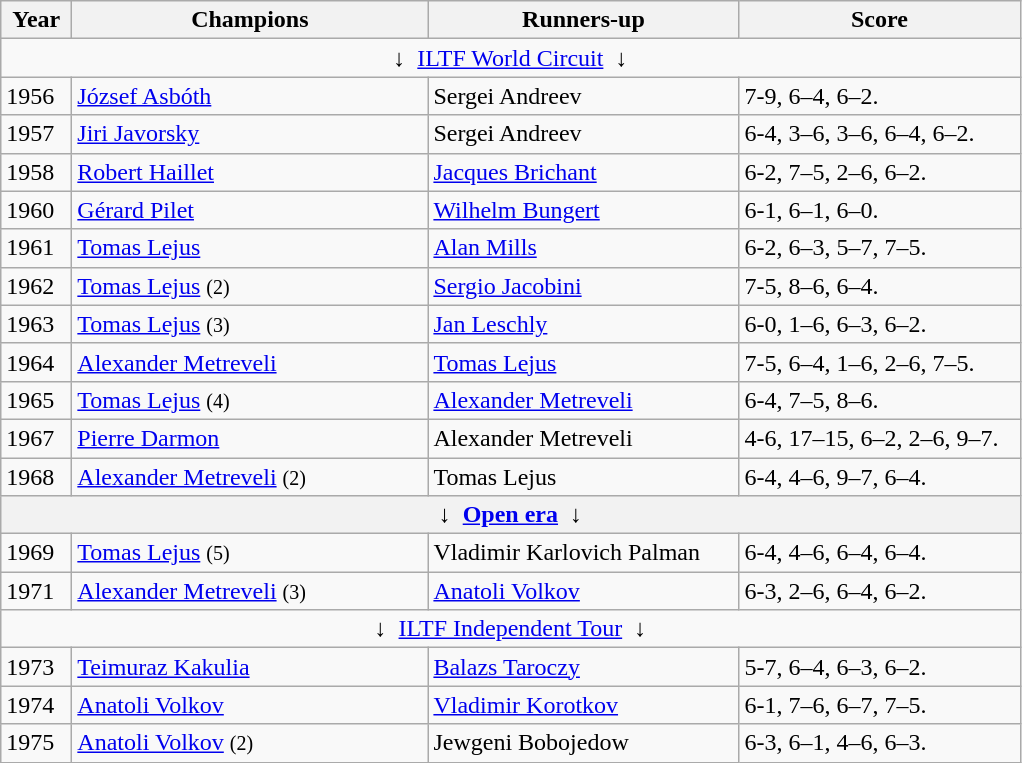<table class="wikitable sortable">
<tr>
<th style="width:40px">Year</th>
<th style="width:230px">Champions</th>
<th style="width:200px">Runners-up</th>
<th style="width:180px" class="unsortable">Score</th>
</tr>
<tr>
<td colspan=4 align=center>↓  <a href='#'>ILTF World Circuit</a>  ↓</td>
</tr>
<tr>
<td>1956</td>
<td> <a href='#'>József Asbóth</a></td>
<td> Sergei Andreev</td>
<td>7-9, 6–4, 6–2.</td>
</tr>
<tr>
<td>1957</td>
<td> <a href='#'>Jiri Javorsky</a></td>
<td> Sergei Andreev</td>
<td>6-4, 3–6, 3–6, 6–4, 6–2.</td>
</tr>
<tr>
<td>1958</td>
<td> <a href='#'>Robert Haillet</a></td>
<td> <a href='#'>Jacques Brichant</a></td>
<td>6-2, 7–5, 2–6, 6–2.</td>
</tr>
<tr>
<td>1960</td>
<td>  <a href='#'>Gérard Pilet</a></td>
<td> <a href='#'>Wilhelm Bungert</a></td>
<td>6-1, 6–1, 6–0.</td>
</tr>
<tr>
<td>1961</td>
<td> <a href='#'>Tomas Lejus</a></td>
<td> <a href='#'>Alan Mills</a></td>
<td>6-2, 6–3, 5–7, 7–5.</td>
</tr>
<tr>
<td>1962</td>
<td> <a href='#'>Tomas Lejus</a> <small>(2)</small></td>
<td> <a href='#'>Sergio Jacobini</a></td>
<td>7-5, 8–6, 6–4.</td>
</tr>
<tr>
<td>1963</td>
<td> <a href='#'>Tomas Lejus</a> <small>(3)</small></td>
<td> <a href='#'>Jan Leschly</a></td>
<td>6-0, 1–6, 6–3, 6–2.</td>
</tr>
<tr>
<td>1964</td>
<td> <a href='#'>Alexander Metreveli</a></td>
<td> <a href='#'>Tomas Lejus</a></td>
<td>7-5, 6–4, 1–6, 2–6, 7–5.</td>
</tr>
<tr>
<td>1965</td>
<td> <a href='#'>Tomas Lejus</a> <small>(4)</small></td>
<td> <a href='#'>Alexander Metreveli</a></td>
<td>6-4, 7–5, 8–6.</td>
</tr>
<tr>
<td>1967</td>
<td> <a href='#'>Pierre Darmon</a></td>
<td> Alexander Metreveli</td>
<td>4-6, 17–15, 6–2, 2–6, 9–7.</td>
</tr>
<tr>
<td>1968</td>
<td> <a href='#'>Alexander Metreveli</a> <small>(2)</small></td>
<td> Tomas Lejus</td>
<td>6-4, 4–6, 9–7, 6–4.</td>
</tr>
<tr>
<th colspan=4 align=center>↓  <a href='#'>Open era</a>  ↓</th>
</tr>
<tr>
<td>1969</td>
<td> <a href='#'>Tomas Lejus</a> <small>(5)</small></td>
<td> Vladimir Karlovich Palman</td>
<td>6-4, 4–6, 6–4, 6–4.</td>
</tr>
<tr>
<td>1971</td>
<td> <a href='#'>Alexander Metreveli</a> <small>(3)</small></td>
<td> <a href='#'>Anatoli Volkov</a></td>
<td>6-3, 2–6, 6–4, 6–2.</td>
</tr>
<tr>
<td colspan=4 align=center>↓  <a href='#'>ILTF Independent Tour</a>  ↓</td>
</tr>
<tr>
<td>1973</td>
<td> <a href='#'>Teimuraz Kakulia</a></td>
<td> <a href='#'>Balazs Taroczy</a></td>
<td>5-7, 6–4, 6–3, 6–2.</td>
</tr>
<tr>
<td>1974</td>
<td> <a href='#'>Anatoli Volkov</a></td>
<td> <a href='#'>Vladimir Korotkov</a></td>
<td>6-1, 7–6, 6–7, 7–5.</td>
</tr>
<tr>
<td>1975</td>
<td> <a href='#'>Anatoli Volkov</a> <small>(2)</small></td>
<td> Jewgeni Bobojedow</td>
<td>6-3, 6–1, 4–6, 6–3.</td>
</tr>
</table>
